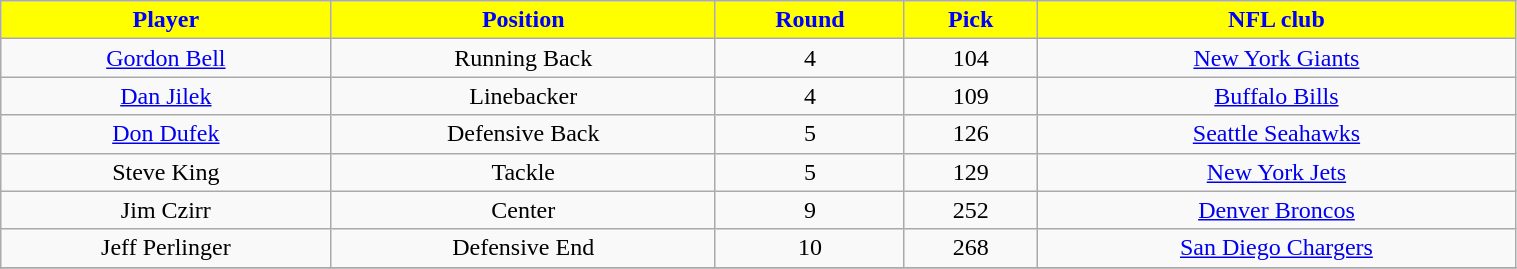<table class="wikitable" width="80%">
<tr align="center"  style="background:yellow;color:blue;">
<td><strong>Player</strong></td>
<td><strong>Position</strong></td>
<td><strong>Round</strong></td>
<td><strong>Pick</strong></td>
<td><strong>NFL club</strong></td>
</tr>
<tr align="center" bgcolor="">
<td><a href='#'>Gordon Bell</a></td>
<td>Running Back</td>
<td>4</td>
<td>104</td>
<td><a href='#'>New York Giants</a></td>
</tr>
<tr align="center" bgcolor="">
<td><a href='#'>Dan Jilek</a></td>
<td>Linebacker</td>
<td>4</td>
<td>109</td>
<td><a href='#'>Buffalo Bills</a></td>
</tr>
<tr align="center" bgcolor="">
<td><a href='#'>Don Dufek</a></td>
<td>Defensive Back</td>
<td>5</td>
<td>126</td>
<td><a href='#'>Seattle Seahawks</a></td>
</tr>
<tr align="center" bgcolor="">
<td>Steve King</td>
<td>Tackle</td>
<td>5</td>
<td>129</td>
<td><a href='#'>New York Jets</a></td>
</tr>
<tr align="center" bgcolor="">
<td>Jim Czirr</td>
<td>Center</td>
<td>9</td>
<td>252</td>
<td><a href='#'>Denver Broncos</a></td>
</tr>
<tr align="center" bgcolor="">
<td>Jeff Perlinger</td>
<td>Defensive End</td>
<td>10</td>
<td>268</td>
<td><a href='#'>San Diego Chargers</a></td>
</tr>
<tr align="center" bgcolor="">
</tr>
</table>
